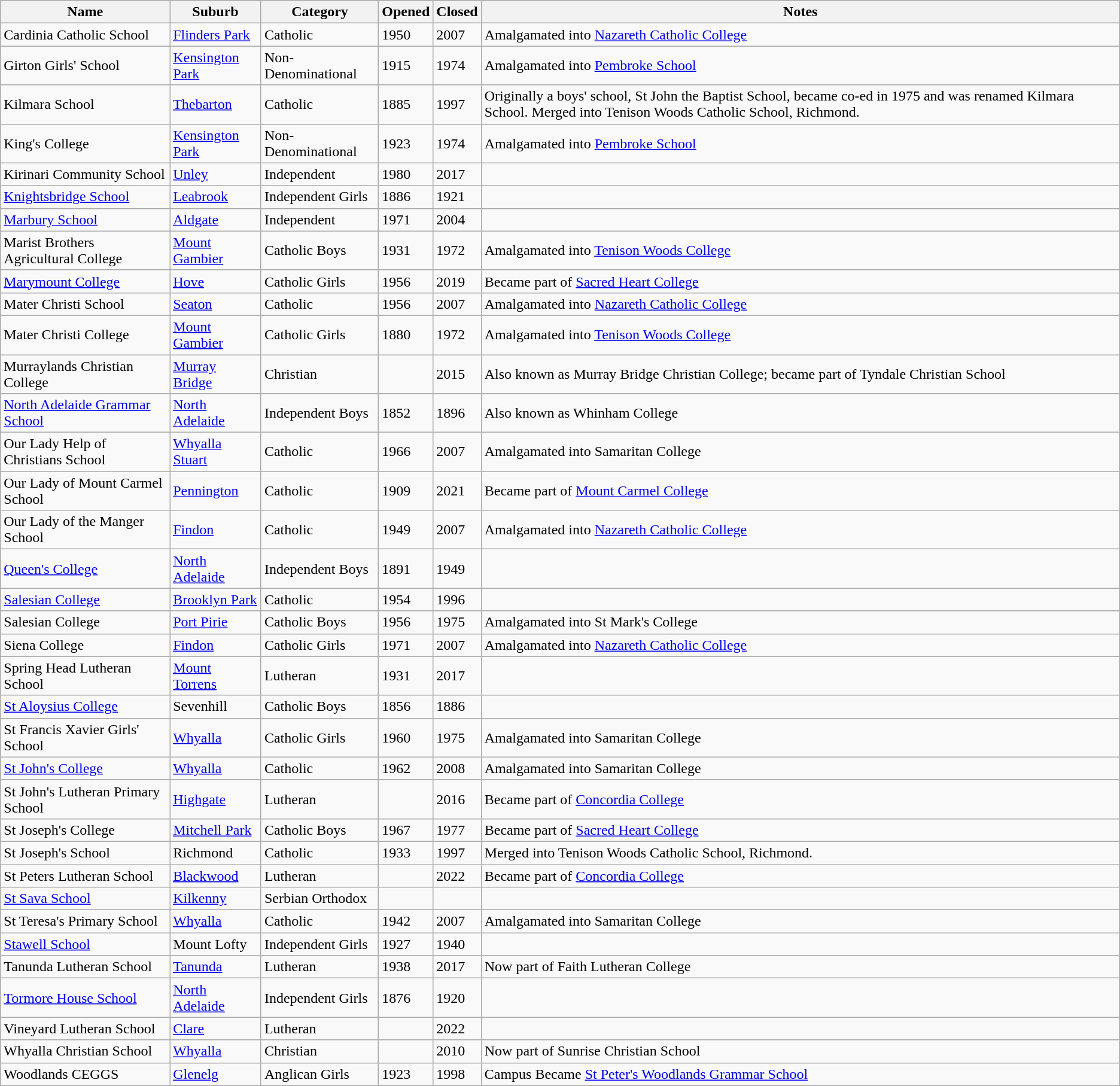<table class="wikitable sortable">
<tr>
<th>Name</th>
<th>Suburb</th>
<th>Category</th>
<th>Opened</th>
<th>Closed</th>
<th>Notes</th>
</tr>
<tr>
<td>Cardinia Catholic School</td>
<td><a href='#'>Flinders Park</a></td>
<td>Catholic</td>
<td>1950</td>
<td>2007</td>
<td>Amalgamated into <a href='#'>Nazareth Catholic College</a></td>
</tr>
<tr>
<td>Girton Girls' School</td>
<td><a href='#'>Kensington Park</a></td>
<td>Non-Denominational</td>
<td>1915</td>
<td>1974</td>
<td>Amalgamated into <a href='#'>Pembroke School</a></td>
</tr>
<tr>
<td>Kilmara School</td>
<td><a href='#'>Thebarton</a></td>
<td>Catholic</td>
<td>1885</td>
<td>1997</td>
<td>Originally a boys' school, St John the Baptist School, became co-ed in 1975 and was renamed Kilmara School. Merged into Tenison Woods Catholic School, Richmond.</td>
</tr>
<tr>
<td>King's College</td>
<td><a href='#'>Kensington Park</a></td>
<td>Non-Denominational</td>
<td>1923</td>
<td>1974</td>
<td>Amalgamated into <a href='#'>Pembroke School</a></td>
</tr>
<tr>
<td>Kirinari Community School</td>
<td><a href='#'>Unley</a></td>
<td>Independent</td>
<td>1980</td>
<td>2017</td>
<td></td>
</tr>
<tr>
<td><a href='#'>Knightsbridge School</a></td>
<td><a href='#'>Leabrook</a></td>
<td>Independent Girls</td>
<td>1886</td>
<td>1921</td>
<td></td>
</tr>
<tr>
<td><a href='#'>Marbury School</a></td>
<td><a href='#'>Aldgate</a></td>
<td>Independent</td>
<td>1971</td>
<td>2004</td>
<td></td>
</tr>
<tr>
<td>Marist Brothers Agricultural College</td>
<td><a href='#'>Mount Gambier</a></td>
<td>Catholic Boys</td>
<td>1931</td>
<td>1972</td>
<td>Amalgamated into <a href='#'>Tenison Woods College</a></td>
</tr>
<tr>
<td><a href='#'>Marymount College</a></td>
<td><a href='#'>Hove</a></td>
<td>Catholic Girls</td>
<td>1956</td>
<td>2019</td>
<td>Became part of <a href='#'>Sacred Heart College</a></td>
</tr>
<tr>
<td>Mater Christi School</td>
<td><a href='#'>Seaton</a></td>
<td>Catholic</td>
<td>1956</td>
<td>2007</td>
<td>Amalgamated into <a href='#'>Nazareth Catholic College</a></td>
</tr>
<tr>
<td>Mater Christi College</td>
<td><a href='#'>Mount Gambier</a></td>
<td>Catholic Girls</td>
<td>1880</td>
<td>1972</td>
<td>Amalgamated into <a href='#'>Tenison Woods College</a></td>
</tr>
<tr>
<td>Murraylands Christian College</td>
<td><a href='#'>Murray Bridge</a></td>
<td>Christian</td>
<td></td>
<td>2015</td>
<td>Also known as Murray Bridge Christian College; became part of Tyndale Christian School</td>
</tr>
<tr>
<td><a href='#'>North Adelaide Grammar School</a></td>
<td><a href='#'>North Adelaide</a></td>
<td>Independent Boys</td>
<td>1852</td>
<td>1896</td>
<td>Also known as Whinham College</td>
</tr>
<tr>
<td>Our Lady Help of Christians School</td>
<td><a href='#'>Whyalla Stuart</a></td>
<td>Catholic</td>
<td>1966</td>
<td>2007</td>
<td>Amalgamated into Samaritan College</td>
</tr>
<tr>
<td>Our Lady of Mount Carmel School</td>
<td><a href='#'>Pennington</a></td>
<td>Catholic</td>
<td>1909</td>
<td>2021</td>
<td>Became part of <a href='#'>Mount Carmel College</a></td>
</tr>
<tr>
<td>Our Lady of the Manger School</td>
<td><a href='#'>Findon</a></td>
<td>Catholic</td>
<td>1949</td>
<td>2007</td>
<td>Amalgamated into <a href='#'>Nazareth Catholic College</a></td>
</tr>
<tr>
<td><a href='#'>Queen's College</a></td>
<td><a href='#'>North Adelaide</a></td>
<td>Independent Boys</td>
<td>1891</td>
<td>1949</td>
<td></td>
</tr>
<tr>
<td><a href='#'>Salesian College</a></td>
<td><a href='#'>Brooklyn Park</a></td>
<td>Catholic</td>
<td>1954</td>
<td>1996</td>
<td></td>
</tr>
<tr>
<td>Salesian College</td>
<td><a href='#'>Port Pirie</a></td>
<td>Catholic Boys</td>
<td>1956</td>
<td>1975</td>
<td>Amalgamated into St Mark's College</td>
</tr>
<tr>
<td>Siena College</td>
<td><a href='#'>Findon</a></td>
<td>Catholic Girls</td>
<td>1971</td>
<td>2007</td>
<td>Amalgamated into <a href='#'>Nazareth Catholic College</a></td>
</tr>
<tr>
<td>Spring Head Lutheran School</td>
<td><a href='#'>Mount Torrens</a></td>
<td>Lutheran</td>
<td>1931</td>
<td>2017</td>
<td></td>
</tr>
<tr>
<td><a href='#'>St Aloysius College</a></td>
<td>Sevenhill</td>
<td>Catholic Boys</td>
<td>1856</td>
<td>1886</td>
<td></td>
</tr>
<tr>
<td>St Francis Xavier Girls' School</td>
<td><a href='#'>Whyalla</a></td>
<td>Catholic Girls</td>
<td>1960</td>
<td>1975</td>
<td>Amalgamated into Samaritan College</td>
</tr>
<tr>
<td><a href='#'>St John's College</a></td>
<td><a href='#'>Whyalla</a></td>
<td>Catholic</td>
<td>1962</td>
<td>2008</td>
<td>Amalgamated into Samaritan College</td>
</tr>
<tr>
<td>St John's Lutheran Primary School</td>
<td><a href='#'>Highgate</a></td>
<td>Lutheran</td>
<td></td>
<td>2016</td>
<td>Became part of <a href='#'>Concordia College</a></td>
</tr>
<tr>
<td>St Joseph's College</td>
<td><a href='#'>Mitchell Park</a></td>
<td>Catholic Boys</td>
<td>1967</td>
<td>1977</td>
<td>Became part of <a href='#'>Sacred Heart College</a></td>
</tr>
<tr>
<td>St Joseph's School</td>
<td>Richmond</td>
<td>Catholic</td>
<td>1933</td>
<td>1997</td>
<td>Merged into Tenison Woods Catholic School, Richmond.</td>
</tr>
<tr>
<td>St Peters Lutheran School</td>
<td><a href='#'>Blackwood</a></td>
<td>Lutheran</td>
<td></td>
<td>2022</td>
<td>Became part of <a href='#'>Concordia College</a></td>
</tr>
<tr>
<td><a href='#'>St Sava School</a></td>
<td><a href='#'>Kilkenny</a></td>
<td>Serbian Orthodox</td>
<td></td>
<td></td>
<td></td>
</tr>
<tr>
<td>St Teresa's Primary School</td>
<td><a href='#'>Whyalla</a></td>
<td>Catholic</td>
<td>1942</td>
<td>2007</td>
<td>Amalgamated into Samaritan College</td>
</tr>
<tr>
<td><a href='#'>Stawell School</a></td>
<td>Mount Lofty</td>
<td>Independent Girls</td>
<td>1927</td>
<td>1940</td>
<td></td>
</tr>
<tr>
<td>Tanunda Lutheran School</td>
<td><a href='#'>Tanunda</a></td>
<td>Lutheran</td>
<td>1938</td>
<td>2017</td>
<td>Now part of Faith Lutheran College</td>
</tr>
<tr>
<td><a href='#'>Tormore House School</a></td>
<td><a href='#'>North Adelaide</a></td>
<td>Independent Girls</td>
<td>1876</td>
<td>1920</td>
<td></td>
</tr>
<tr>
<td>Vineyard Lutheran School</td>
<td><a href='#'>Clare</a></td>
<td>Lutheran</td>
<td></td>
<td>2022</td>
<td></td>
</tr>
<tr>
<td>Whyalla Christian School</td>
<td><a href='#'>Whyalla</a></td>
<td>Christian</td>
<td></td>
<td>2010</td>
<td>Now part of Sunrise Christian School</td>
</tr>
<tr>
<td>Woodlands CEGGS</td>
<td><a href='#'>Glenelg</a></td>
<td>Anglican Girls</td>
<td>1923</td>
<td>1998</td>
<td>Campus Became <a href='#'>St Peter's Woodlands Grammar School</a></td>
</tr>
</table>
